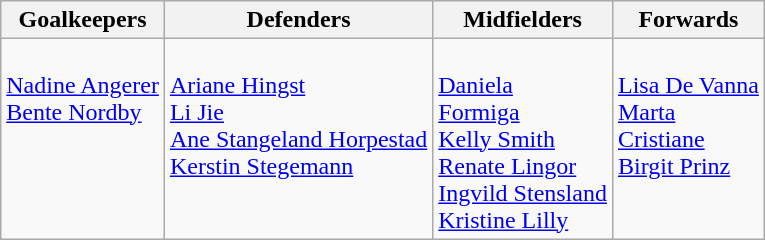<table class="wikitable">
<tr>
<th>Goalkeepers</th>
<th>Defenders</th>
<th>Midfielders</th>
<th>Forwards</th>
</tr>
<tr>
<td align=left valign=top><br> <a href='#'>Nadine Angerer</a> <br>
 <a href='#'>Bente Nordby</a></td>
<td align=left valign=top><br> <a href='#'>Ariane Hingst</a> <br>
 <a href='#'>Li Jie</a> <br>
 <a href='#'>Ane Stangeland Horpestad</a> <br>
 <a href='#'>Kerstin Stegemann</a></td>
<td align=left valign=top><br> <a href='#'>Daniela</a> <br>
 <a href='#'>Formiga</a> <br>
 <a href='#'>Kelly Smith</a> <br>
 <a href='#'>Renate Lingor</a> <br>
 <a href='#'>Ingvild Stensland</a> <br>
 <a href='#'>Kristine Lilly</a></td>
<td align=left valign=top><br> <a href='#'>Lisa De Vanna</a> <br>
 <a href='#'>Marta</a> <br>
 <a href='#'>Cristiane</a> <br>
 <a href='#'>Birgit Prinz</a></td>
</tr>
</table>
